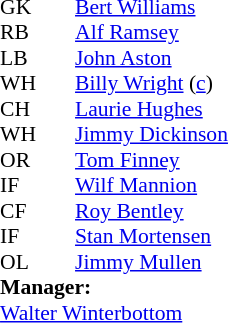<table style="font-size: 90%" cellspacing="0" cellpadding="0" align="center">
<tr>
<td colspan="4"></td>
</tr>
<tr>
<th width="25"></th>
<th width="25"></th>
</tr>
<tr>
<td>GK</td>
<td></td>
<td><a href='#'>Bert Williams</a></td>
</tr>
<tr>
<td>RB</td>
<td></td>
<td><a href='#'>Alf Ramsey</a></td>
</tr>
<tr>
<td>LB</td>
<td></td>
<td><a href='#'>John Aston</a></td>
</tr>
<tr>
<td>WH</td>
<td></td>
<td><a href='#'>Billy Wright</a> (<a href='#'>c</a>)</td>
</tr>
<tr>
<td>CH</td>
<td></td>
<td><a href='#'>Laurie Hughes</a></td>
</tr>
<tr>
<td>WH</td>
<td></td>
<td><a href='#'>Jimmy Dickinson</a></td>
</tr>
<tr>
<td>OR</td>
<td></td>
<td><a href='#'>Tom Finney</a></td>
</tr>
<tr>
<td>IF</td>
<td></td>
<td><a href='#'>Wilf Mannion</a></td>
</tr>
<tr>
<td>CF</td>
<td></td>
<td><a href='#'>Roy Bentley</a></td>
</tr>
<tr>
<td>IF</td>
<td></td>
<td><a href='#'>Stan Mortensen</a></td>
</tr>
<tr>
<td>OL</td>
<td></td>
<td><a href='#'>Jimmy Mullen</a></td>
</tr>
<tr>
<td colspan=4><strong>Manager:</strong></td>
</tr>
<tr>
<td colspan="4"><a href='#'>Walter Winterbottom</a></td>
</tr>
</table>
